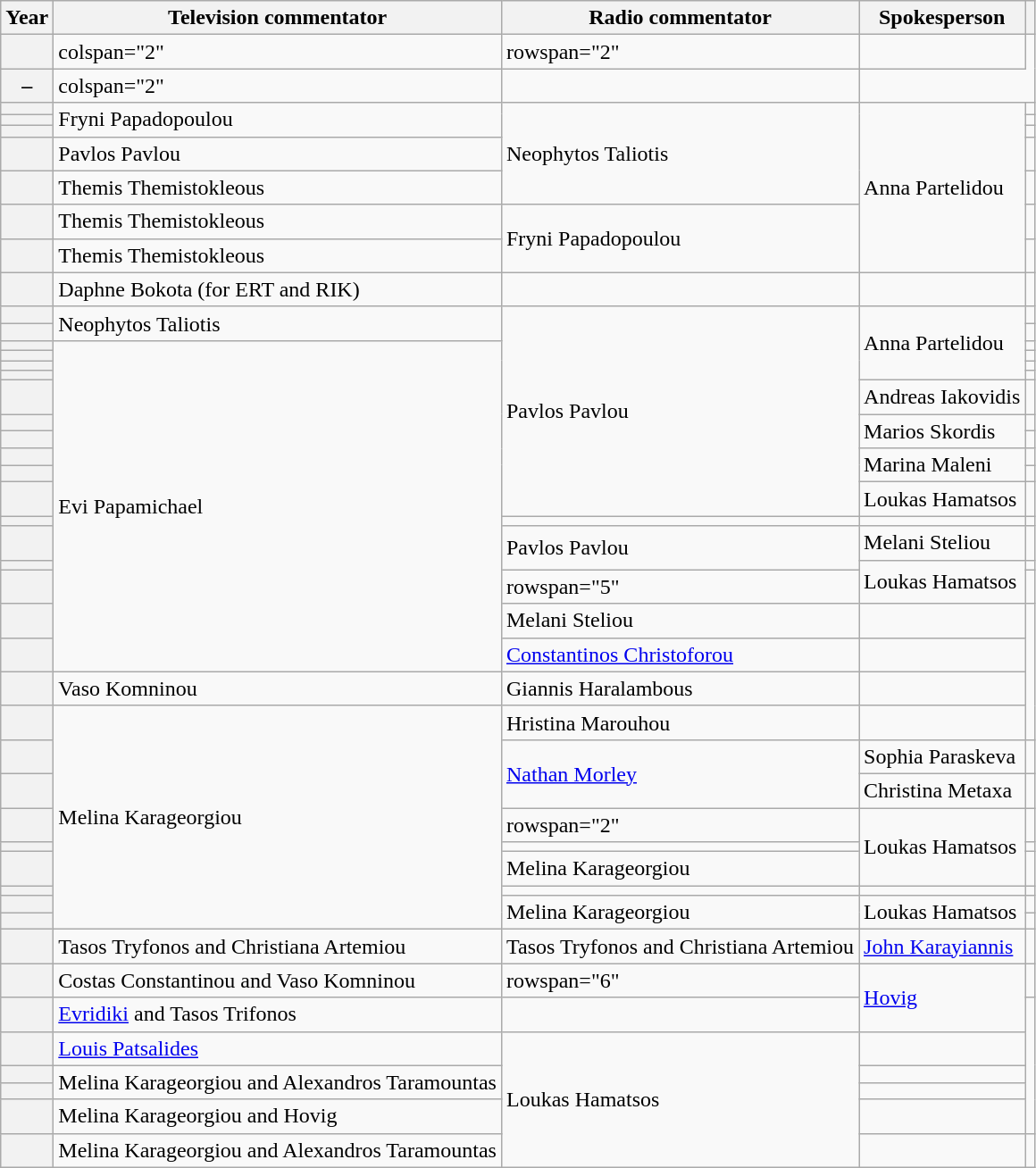<table class="wikitable sortable plainrowheaders">
<tr>
<th>Year</th>
<th>Television commentator</th>
<th>Radio commentator</th>
<th>Spokesperson</th>
<th class="unsortable"></th>
</tr>
<tr>
<th scope="row"></th>
<td>colspan="2" </td>
<td>rowspan="2" </td>
<td></td>
</tr>
<tr>
<th scope="row"> – </th>
<td>colspan="2" </td>
<td></td>
</tr>
<tr>
<th scope="row"></th>
<td rowspan="3">Fryni Papadopoulou</td>
<td rowspan="5">Neophytos Taliotis</td>
<td rowspan="7">Anna Partelidou</td>
<td></td>
</tr>
<tr>
<th scope="row"></th>
<td></td>
</tr>
<tr>
<th scope="row"></th>
<td></td>
</tr>
<tr>
<th scope="row"></th>
<td>Pavlos Pavlou</td>
<td></td>
</tr>
<tr>
<th scope="row"></th>
<td>Themis Themistokleous</td>
<td></td>
</tr>
<tr>
<th scope="row"></th>
<td>Themis Themistokleous</td>
<td rowspan="2">Fryni Papadopoulou</td>
<td></td>
</tr>
<tr>
<th scope="row"></th>
<td>Themis Themistokleous</td>
<td></td>
</tr>
<tr>
<th scope="row"></th>
<td>Daphne Bokota (for ERT and RIK)</td>
<td></td>
<td></td>
<td></td>
</tr>
<tr>
<th scope="row"></th>
<td rowspan="2">Neophytos Taliotis</td>
<td rowspan="12">Pavlos Pavlou</td>
<td rowspan="6">Anna Partelidou</td>
<td></td>
</tr>
<tr>
<th scope="row"></th>
<td></td>
</tr>
<tr>
<th scope="row"></th>
<td rowspan="16">Evi Papamichael</td>
<td></td>
</tr>
<tr>
<th scope="row"></th>
<td></td>
</tr>
<tr>
<th scope="row"></th>
<td></td>
</tr>
<tr>
<th scope="row"></th>
<td></td>
</tr>
<tr>
<th scope="row"></th>
<td>Andreas Iakovidis</td>
<td></td>
</tr>
<tr>
<th scope="row"></th>
<td rowspan="2">Marios Skordis</td>
<td></td>
</tr>
<tr>
<th scope="row"></th>
<td></td>
</tr>
<tr>
<th scope="row"></th>
<td rowspan="2">Marina Maleni</td>
<td></td>
</tr>
<tr>
<th scope="row"></th>
<td></td>
</tr>
<tr>
<th scope="row"></th>
<td>Loukas Hamatsos</td>
<td></td>
</tr>
<tr>
<th scope="row"></th>
<td></td>
<td></td>
<td></td>
</tr>
<tr>
<th scope="row"></th>
<td rowspan="2">Pavlos Pavlou</td>
<td>Melani Steliou</td>
<td></td>
</tr>
<tr>
<th scope="row"></th>
<td rowspan="2">Loukas Hamatsos</td>
<td></td>
</tr>
<tr>
<th scope="row"></th>
<td>rowspan="5" </td>
<td></td>
</tr>
<tr>
<th scope="row"></th>
<td>Melani Steliou</td>
<td></td>
</tr>
<tr>
<th scope="row"></th>
<td><a href='#'>Constantinos Christoforou</a></td>
<td></td>
</tr>
<tr>
<th scope="row"></th>
<td>Vaso Komninou</td>
<td>Giannis Haralambous</td>
<td></td>
</tr>
<tr>
<th scope="row"></th>
<td rowspan="9">Melina Karageorgiou</td>
<td>Hristina Marouhou</td>
<td></td>
</tr>
<tr>
<th scope="row"></th>
<td rowspan="2"><a href='#'>Nathan Morley</a></td>
<td>Sophia Paraskeva</td>
<td></td>
</tr>
<tr>
<th scope="row"></th>
<td>Christina Metaxa</td>
<td></td>
</tr>
<tr>
<th scope="row"></th>
<td>rowspan="2" </td>
<td rowspan="3">Loukas Hamatsos</td>
<td></td>
</tr>
<tr>
<th scope="row"></th>
<td></td>
</tr>
<tr>
<th scope="row"></th>
<td>Melina Karageorgiou</td>
<td></td>
</tr>
<tr>
<th scope="row"></th>
<td></td>
<td></td>
<td></td>
</tr>
<tr>
<th scope="row"></th>
<td rowspan="2">Melina Karageorgiou</td>
<td rowspan="2">Loukas Hamatsos</td>
<td></td>
</tr>
<tr>
<th scope="row"></th>
<td></td>
</tr>
<tr>
<th scope="row"></th>
<td>Tasos Tryfonos and Christiana Artemiou</td>
<td>Tasos Tryfonos and Christiana Artemiou</td>
<td><a href='#'>John Karayiannis</a></td>
<td></td>
</tr>
<tr>
<th scope="row"></th>
<td>Costas Constantinou and Vaso Komninou</td>
<td>rowspan="6" </td>
<td rowspan="2"><a href='#'>Hovig</a></td>
<td></td>
</tr>
<tr>
<th scope="row"></th>
<td><a href='#'>Evridiki</a> and Tasos Trifonos</td>
<td></td>
</tr>
<tr>
<th scope="row"></th>
<td><a href='#'>Louis Patsalides</a></td>
<td rowspan="5">Loukas Hamatsos</td>
<td></td>
</tr>
<tr>
<th scope="row"></th>
<td rowspan="2">Melina Karageorgiou and Alexandros Taramountas</td>
<td></td>
</tr>
<tr>
<th scope="row"></th>
<td></td>
</tr>
<tr>
<th scope="row"></th>
<td>Melina Karageorgiou and Hovig</td>
<td></td>
</tr>
<tr>
<th scope="row"></th>
<td>Melina Karageorgiou and Alexandros Taramountas</td>
<td></td>
<td></td>
</tr>
</table>
